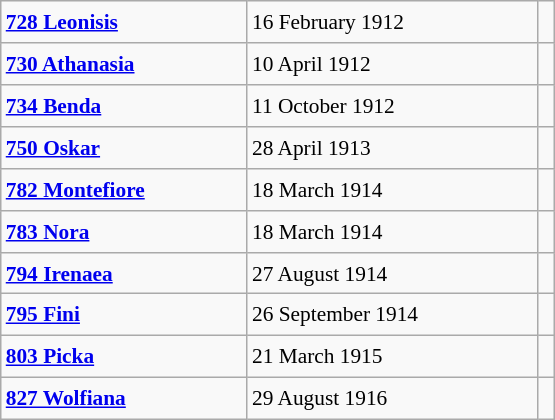<table class="wikitable" style="font-size: 89%; float: left; width: 26em; margin-right: 1em; height: 280px">
<tr>
<td><strong><a href='#'>728 Leonisis</a></strong></td>
<td>16 February 1912</td>
<td></td>
</tr>
<tr>
<td><strong><a href='#'>730 Athanasia</a></strong></td>
<td>10 April 1912</td>
<td></td>
</tr>
<tr>
<td><strong><a href='#'>734 Benda</a></strong></td>
<td>11 October 1912</td>
<td></td>
</tr>
<tr>
<td><strong><a href='#'>750 Oskar</a></strong></td>
<td>28 April 1913</td>
<td></td>
</tr>
<tr>
<td><strong><a href='#'>782 Montefiore</a></strong></td>
<td>18 March 1914</td>
<td></td>
</tr>
<tr>
<td><strong><a href='#'>783 Nora</a></strong></td>
<td>18 March 1914</td>
<td></td>
</tr>
<tr>
<td><strong><a href='#'>794 Irenaea</a></strong></td>
<td>27 August 1914</td>
<td></td>
</tr>
<tr>
<td><strong><a href='#'>795 Fini</a></strong></td>
<td>26 September 1914</td>
<td></td>
</tr>
<tr>
<td><strong><a href='#'>803 Picka</a></strong></td>
<td>21 March 1915</td>
<td></td>
</tr>
<tr>
<td><strong><a href='#'>827 Wolfiana</a></strong></td>
<td>29 August 1916</td>
<td></td>
</tr>
</table>
